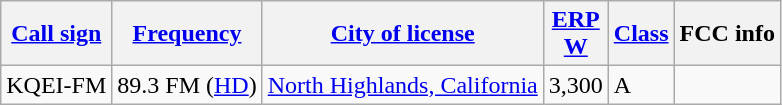<table class="wikitable sortable">
<tr>
<th><a href='#'>Call sign</a></th>
<th data-sort-type="number"><a href='#'>Frequency</a></th>
<th><a href='#'>City of license</a></th>
<th data-sort-type="number"><a href='#'>ERP</a><br><a href='#'>W</a></th>
<th><a href='#'>Class</a></th>
<th class="unsortable">FCC info</th>
</tr>
<tr>
<td>KQEI-FM</td>
<td>89.3 FM (<a href='#'>HD</a>)</td>
<td><a href='#'>North Highlands, California</a></td>
<td>3,300</td>
<td>A</td>
<td></td>
</tr>
</table>
